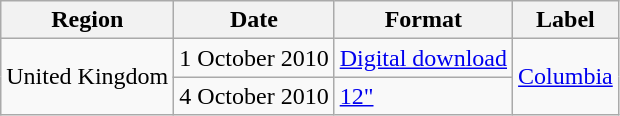<table class=wikitable>
<tr>
<th>Region</th>
<th>Date</th>
<th>Format</th>
<th>Label</th>
</tr>
<tr>
<td rowspan="2">United Kingdom</td>
<td>1 October 2010</td>
<td><a href='#'>Digital download</a></td>
<td rowspan="2"><a href='#'>Columbia</a></td>
</tr>
<tr>
<td>4 October 2010</td>
<td><a href='#'>12"</a></td>
</tr>
</table>
